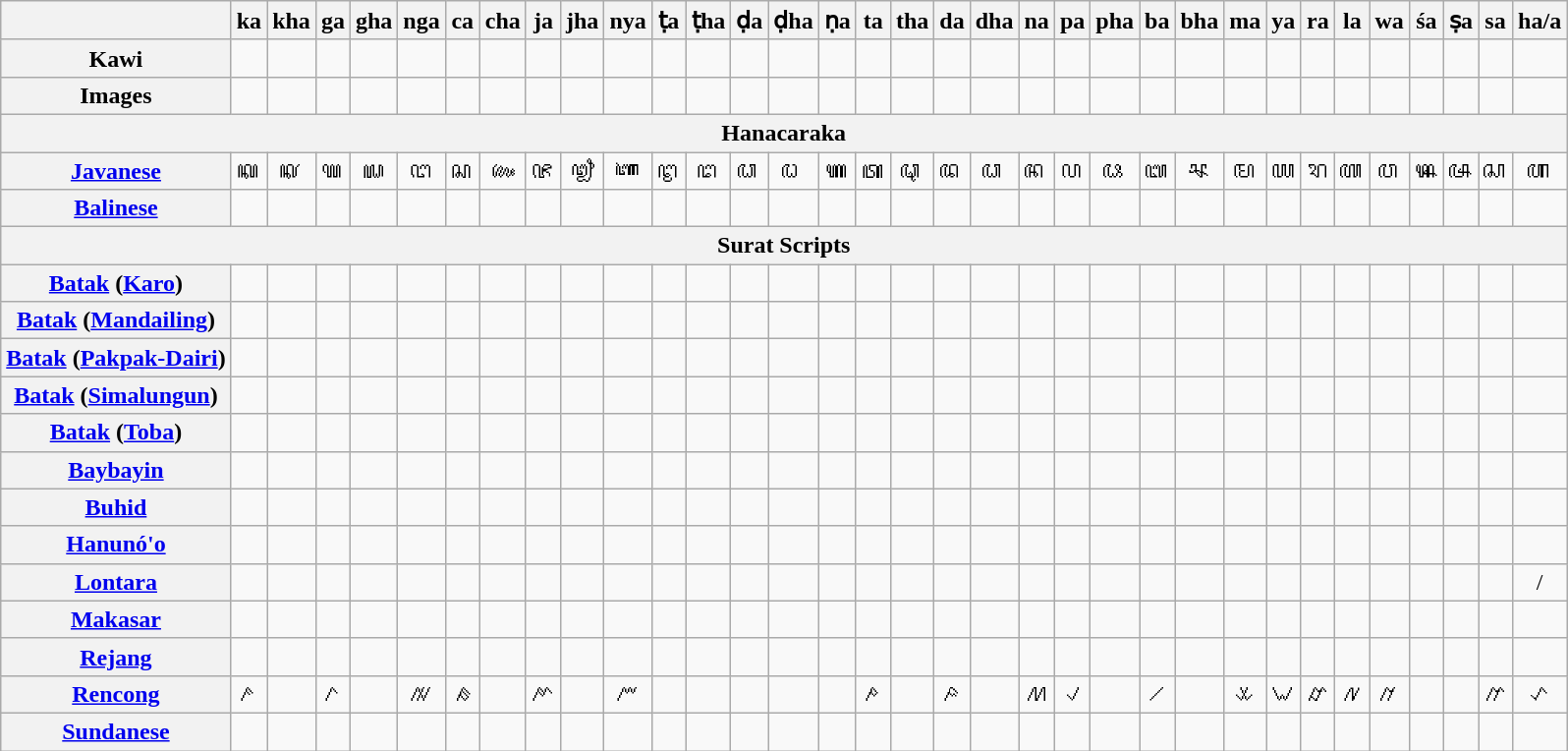<table class="wikitable">
<tr>
<th></th>
<th>ka</th>
<th>kha</th>
<th>ga</th>
<th>gha</th>
<th>nga</th>
<th>ca</th>
<th>cha</th>
<th>ja</th>
<th>jha</th>
<th>nya</th>
<th>ṭa</th>
<th>ṭha</th>
<th>ḍa</th>
<th>ḍha</th>
<th>ṇa</th>
<th>ta</th>
<th>tha</th>
<th>da</th>
<th>dha</th>
<th>na</th>
<th>pa</th>
<th>pha</th>
<th>ba</th>
<th>bha</th>
<th>ma</th>
<th>ya</th>
<th>ra</th>
<th>la</th>
<th>wa</th>
<th>śa</th>
<th>ṣa</th>
<th>sa</th>
<th>ha/a</th>
</tr>
<tr>
<th>Kawi</th>
<td align="center"></td>
<td align="center"></td>
<td align="center"></td>
<td align="center"></td>
<td align="center"></td>
<td align="center"></td>
<td align="center"></td>
<td align="center"></td>
<td align="center"></td>
<td align="center"></td>
<td align="center"></td>
<td align="center"></td>
<td align="center"></td>
<td align="center"></td>
<td align="center"></td>
<td align="center"></td>
<td align="center"></td>
<td align="center"></td>
<td align="center"></td>
<td align="center"></td>
<td align="center"></td>
<td align="center"></td>
<td align="center"></td>
<td align="center"></td>
<td align="center"></td>
<td align="center"></td>
<td align="center"></td>
<td align="center"></td>
<td align="center"></td>
<td align="center"></td>
<td align="center"></td>
<td align="center"></td>
<td align="center"></td>
</tr>
<tr>
<th>Images</th>
<td align="center"></td>
<td align="center"></td>
<td align="center"></td>
<td align="center"></td>
<td align="center"></td>
<td align="center"></td>
<td align="center"></td>
<td align="center"></td>
<td align="center"></td>
<td align="center"></td>
<td align="center"></td>
<td align="center"></td>
<td align="center"></td>
<td align="center"></td>
<td align="center"></td>
<td align="center"></td>
<td align="center"></td>
<td align="center"></td>
<td align="center"></td>
<td align="center"></td>
<td align="center"></td>
<td align="center"></td>
<td align="center"></td>
<td align="center"></td>
<td align="center"></td>
<td align="center"></td>
<td align="center"></td>
<td align="center"></td>
<td align="center"></td>
<td align="center"></td>
<td align="center"></td>
<td align="center"></td>
<td align="center"></td>
</tr>
<tr>
<th colspan="34">Hanacaraka</th>
</tr>
<tr>
<th><a href='#'>Javanese</a></th>
<td align="center">ꦏ</td>
<td align="center">ꦑ</td>
<td align="center">ꦒ</td>
<td align="center">ꦓ</td>
<td align="center">ꦔ</td>
<td align="center">ꦕ</td>
<td align="center">ꦖ</td>
<td align="center">ꦗ</td>
<td align="center">ꦙ</td>
<td align="center">ꦚ</td>
<td align="center">ꦛ</td>
<td align="center">ꦜ</td>
<td align="center">ꦝ</td>
<td align="center">ꦞ</td>
<td align="center">ꦟ</td>
<td align="center">ꦠ</td>
<td align="center">ꦡ</td>
<td align="center">ꦢ</td>
<td align="center">ꦣ</td>
<td align="center">ꦤ</td>
<td align="center">ꦥ</td>
<td align="center">ꦦ</td>
<td align="center">ꦧ</td>
<td align="center">ꦨ</td>
<td align="center">ꦩ</td>
<td align="center">ꦪ</td>
<td align="center">ꦫ</td>
<td align="center">ꦭ</td>
<td align="center">ꦮ</td>
<td align="center">ꦯ</td>
<td align="center">ꦰ</td>
<td align="center">ꦱ</td>
<td align="center">ꦲ</td>
</tr>
<tr>
<th><a href='#'>Balinese</a></th>
<td align="center"></td>
<td align="center"></td>
<td align="center"></td>
<td align="center"></td>
<td align="center"></td>
<td align="center"></td>
<td align="center"></td>
<td align="center"></td>
<td align="center"></td>
<td align="center"></td>
<td align="center"></td>
<td align="center"></td>
<td align="center"></td>
<td align="center"></td>
<td align="center"></td>
<td align="center"></td>
<td align="center"></td>
<td align="center"></td>
<td align="center"></td>
<td align="center"></td>
<td align="center"></td>
<td align="center"></td>
<td align="center"></td>
<td align="center"></td>
<td align="center"></td>
<td align="center"></td>
<td align="center"></td>
<td align="center"></td>
<td align="center"></td>
<td align="center"></td>
<td align="center"></td>
<td align="center"></td>
<td align="center"></td>
</tr>
<tr>
<th colspan="34">Surat Scripts</th>
</tr>
<tr>
<th><a href='#'>Batak</a> (<a href='#'>Karo</a>)</th>
<td align="center"></td>
<td align="center"></td>
<td align="center"></td>
<td align="center"></td>
<td align="center"></td>
<td align="center"></td>
<td align="center"></td>
<td align="center"></td>
<td align="center"></td>
<td align="center"></td>
<td align="center"></td>
<td align="center"></td>
<td align="center"></td>
<td align="center"></td>
<td align="center"></td>
<td align="center"></td>
<td align="center"></td>
<td align="center"></td>
<td align="center"></td>
<td align="center"></td>
<td align="center"></td>
<td align="center"></td>
<td align="center"></td>
<td align="center"></td>
<td align="center"></td>
<td align="center"></td>
<td align="center"></td>
<td align="center"></td>
<td align="center"></td>
<td align="center"></td>
<td align="center"></td>
<td align="center"></td>
<td align="center"></td>
</tr>
<tr>
<th><a href='#'>Batak</a> (<a href='#'>Mandailing</a>)</th>
<td align="center"></td>
<td align="center"></td>
<td align="center"></td>
<td align="center"></td>
<td align="center"></td>
<td align="center"></td>
<td align="center"></td>
<td align="center"></td>
<td align="center"></td>
<td align="center"></td>
<td align="center"></td>
<td align="center"></td>
<td align="center"></td>
<td align="center"></td>
<td align="center"></td>
<td align="center"></td>
<td align="center"></td>
<td align="center"></td>
<td align="center"></td>
<td align="center"></td>
<td align="center"></td>
<td align="center"></td>
<td align="center"></td>
<td align="center"></td>
<td align="center"></td>
<td align="center"></td>
<td align="center"></td>
<td align="center"></td>
<td align="center"></td>
<td align="center"></td>
<td align="center"></td>
<td align="center"></td>
<td align="center"></td>
</tr>
<tr>
<th><a href='#'>Batak</a> (<a href='#'>Pakpak-Dairi</a>)</th>
<td align="center"></td>
<td align="center"></td>
<td align="center"></td>
<td align="center"></td>
<td align="center"></td>
<td align="center"></td>
<td align="center"></td>
<td align="center"></td>
<td align="center"></td>
<td align="center"></td>
<td align="center"></td>
<td align="center"></td>
<td align="center"></td>
<td align="center"></td>
<td align="center"></td>
<td align="center"></td>
<td align="center"></td>
<td align="center"></td>
<td align="center"></td>
<td align="center"></td>
<td align="center"></td>
<td align="center"></td>
<td align="center"></td>
<td align="center"></td>
<td align="center"></td>
<td align="center"></td>
<td align="center"></td>
<td align="center"></td>
<td align="center"></td>
<td align="center"></td>
<td align="center"></td>
<td align="center"></td>
<td align="center"></td>
</tr>
<tr>
<th><a href='#'>Batak</a> (<a href='#'>Simalungun</a>)</th>
<td align="center"></td>
<td align="center"></td>
<td align="center"></td>
<td align="center"></td>
<td align="center"></td>
<td align="center"></td>
<td align="center"></td>
<td align="center"></td>
<td align="center"></td>
<td align="center"></td>
<td align="center"></td>
<td align="center"></td>
<td align="center"></td>
<td align="center"></td>
<td align="center"></td>
<td align="center"></td>
<td align="center"></td>
<td align="center"></td>
<td align="center"></td>
<td align="center"></td>
<td align="center"></td>
<td align="center"></td>
<td align="center"></td>
<td align="center"></td>
<td align="center"></td>
<td align="center"></td>
<td align="center"></td>
<td align="center"></td>
<td align="center"></td>
<td align="center"></td>
<td align="center"></td>
<td align="center"></td>
<td align="center"></td>
</tr>
<tr>
<th><a href='#'>Batak</a> (<a href='#'>Toba</a>)</th>
<td align="center"></td>
<td align="center"></td>
<td align="center"></td>
<td align="center"></td>
<td align="center"></td>
<td align="center"></td>
<td align="center"></td>
<td align="center"></td>
<td align="center"></td>
<td align="center"></td>
<td align="center"></td>
<td align="center"></td>
<td align="center"></td>
<td align="center"></td>
<td align="center"></td>
<td align="center"></td>
<td align="center"></td>
<td align="center"></td>
<td align="center"></td>
<td align="center"></td>
<td align="center"></td>
<td align="center"></td>
<td align="center"></td>
<td align="center"></td>
<td align="center"></td>
<td align="center"></td>
<td align="center"></td>
<td align="center"></td>
<td align="center"></td>
<td align="center"></td>
<td align="center"></td>
<td align="center"></td>
<td align="center"></td>
</tr>
<tr>
<th><a href='#'>Baybayin</a></th>
<td align="center"></td>
<td align="center"></td>
<td align="center"></td>
<td align="center"></td>
<td align="center"></td>
<td align="center"></td>
<td align="center"></td>
<td align="center"></td>
<td align="center"></td>
<td align="center"></td>
<td align="center"></td>
<td align="center"></td>
<td align="center"></td>
<td align="center"></td>
<td align="center"></td>
<td align="center"></td>
<td align="center"></td>
<td align="center"></td>
<td align="center"></td>
<td align="center"></td>
<td align="center"></td>
<td align="center"></td>
<td align="center"></td>
<td align="center"></td>
<td align="center"></td>
<td align="center"></td>
<td align="center"></td>
<td align="center"></td>
<td align="center"></td>
<td align="center"></td>
<td align="center"></td>
<td align="center"></td>
<td align="center"></td>
</tr>
<tr>
<th><a href='#'>Buhid</a></th>
<td align="center"></td>
<td align="center"></td>
<td align="center"></td>
<td align="center"></td>
<td align="center"></td>
<td align="center"></td>
<td align="center"></td>
<td align="center"></td>
<td align="center"></td>
<td align="center"></td>
<td align="center"></td>
<td align="center"></td>
<td align="center"></td>
<td align="center"></td>
<td align="center"></td>
<td align="center"></td>
<td align="center"></td>
<td align="center"></td>
<td align="center"></td>
<td align="center"></td>
<td align="center"></td>
<td align="center"></td>
<td align="center"></td>
<td align="center"></td>
<td align="center"></td>
<td align="center"></td>
<td align="center"></td>
<td align="center"></td>
<td align="center"></td>
<td align="center"></td>
<td align="center"></td>
<td align="center"></td>
<td align="center"></td>
</tr>
<tr>
<th><a href='#'>Hanunó'o</a></th>
<td align="center"></td>
<td align="center"></td>
<td align="center"></td>
<td align="center"></td>
<td align="center"></td>
<td align="center"></td>
<td align="center"></td>
<td align="center"></td>
<td align="center"></td>
<td align="center"></td>
<td align="center"></td>
<td align="center"></td>
<td align="center"></td>
<td align="center"></td>
<td align="center"></td>
<td align="center"></td>
<td align="center"></td>
<td align="center"></td>
<td align="center"></td>
<td align="center"></td>
<td align="center"></td>
<td align="center"></td>
<td align="center"></td>
<td align="center"></td>
<td align="center"></td>
<td align="center"></td>
<td align="center"></td>
<td align="center"></td>
<td align="center"></td>
<td align="center"></td>
<td align="center"></td>
<td align="center"></td>
<td align="center"></td>
</tr>
<tr>
<th><a href='#'>Lontara</a></th>
<td align="center"></td>
<td align="center"></td>
<td align="center"></td>
<td align="center"></td>
<td align="center"></td>
<td align="center"></td>
<td align="center"></td>
<td align="center"></td>
<td align="center"></td>
<td align="center"></td>
<td align="center"></td>
<td align="center"></td>
<td align="center"></td>
<td align="center"></td>
<td align="center"></td>
<td align="center"></td>
<td align="center"></td>
<td align="center"></td>
<td align="center"></td>
<td align="center"></td>
<td align="center"></td>
<td align="center"></td>
<td align="center"></td>
<td align="center"></td>
<td align="center"></td>
<td align="center"></td>
<td align="center"></td>
<td align="center"></td>
<td align="center"></td>
<td align="center"></td>
<td align="center"></td>
<td align="center"></td>
<td align="center">/</td>
</tr>
<tr>
<th><a href='#'>Makasar</a></th>
<td align="center"></td>
<td align="center"></td>
<td align="center"></td>
<td align="center"></td>
<td align="center"></td>
<td align="center"></td>
<td align="center"></td>
<td align="center"></td>
<td align="center"></td>
<td align="center"></td>
<td align="center"></td>
<td align="center"></td>
<td align="center"></td>
<td align="center"></td>
<td align="center"></td>
<td align="center"></td>
<td align="center"></td>
<td align="center"></td>
<td align="center"></td>
<td align="center"></td>
<td align="center"></td>
<td align="center"></td>
<td align="center"></td>
<td align="center"></td>
<td align="center"></td>
<td align="center"></td>
<td align="center"></td>
<td align="center"></td>
<td align="center"></td>
<td align="center"></td>
<td align="center"></td>
<td align="center"></td>
<td align="center"></td>
</tr>
<tr>
<th><a href='#'>Rejang</a></th>
<td align="center"></td>
<td align="center"></td>
<td align="center"></td>
<td align="center"></td>
<td align="center"></td>
<td align="center"></td>
<td align="center"></td>
<td align="center"></td>
<td align="center"></td>
<td align="center"></td>
<td align="center"></td>
<td align="center"></td>
<td align="center"></td>
<td align="center"></td>
<td align="center"></td>
<td align="center"></td>
<td align="center"></td>
<td align="center"></td>
<td align="center"></td>
<td align="center"></td>
<td align="center"></td>
<td align="center"></td>
<td align="center"></td>
<td align="center"></td>
<td align="center"></td>
<td align="center"></td>
<td align="center"></td>
<td align="center"></td>
<td align="center"></td>
<td align="center"></td>
<td align="center"></td>
<td align="center"></td>
<td align="center"></td>
</tr>
<tr>
<th><a href='#'>Rencong</a></th>
<td align="center">ꤰ</td>
<td align="center"></td>
<td align="center">ꤱ</td>
<td align="center"></td>
<td align="center">ꤲ</td>
<td align="center">ꤹ</td>
<td align="center"></td>
<td align="center">ꤺ</td>
<td align="center"></td>
<td align="center">ꤻ</td>
<td align="center"></td>
<td align="center"></td>
<td align="center"></td>
<td align="center"></td>
<td align="center"></td>
<td align="center">ꤳ</td>
<td align="center"></td>
<td align="center">ꤴ</td>
<td align="center"></td>
<td align="center">ꤵ</td>
<td align="center">ꤶ</td>
<td align="center"></td>
<td align="center">ꤷ</td>
<td align="center"></td>
<td align="center">ꤸ</td>
<td align="center">ꤿ</td>
<td align="center">ꤽ</td>
<td align="center">ꤾ</td>
<td align="center">ꥀ</td>
<td align="center"></td>
<td align="center"></td>
<td align="center">ꤼ</td>
<td align="center">ꥁ</td>
</tr>
<tr>
<th><a href='#'>Sundanese</a></th>
<td align="center"></td>
<td align="center"></td>
<td align="center"></td>
<td align="center"></td>
<td align="center"></td>
<td align="center"></td>
<td align="center"></td>
<td align="center"></td>
<td align="center"></td>
<td align="center"></td>
<td align="center"></td>
<td align="center"></td>
<td align="center"></td>
<td align="center"></td>
<td align="center"></td>
<td align="center"></td>
<td align="center"></td>
<td align="center"></td>
<td align="center"></td>
<td align="center"></td>
<td align="center"></td>
<td align="center"></td>
<td align="center"></td>
<td align="center"></td>
<td align="center"></td>
<td align="center"></td>
<td align="center"></td>
<td align="center"></td>
<td align="center"></td>
<td align="center"></td>
<td align="center"></td>
<td align="center"></td>
<td align="center"></td>
</tr>
</table>
